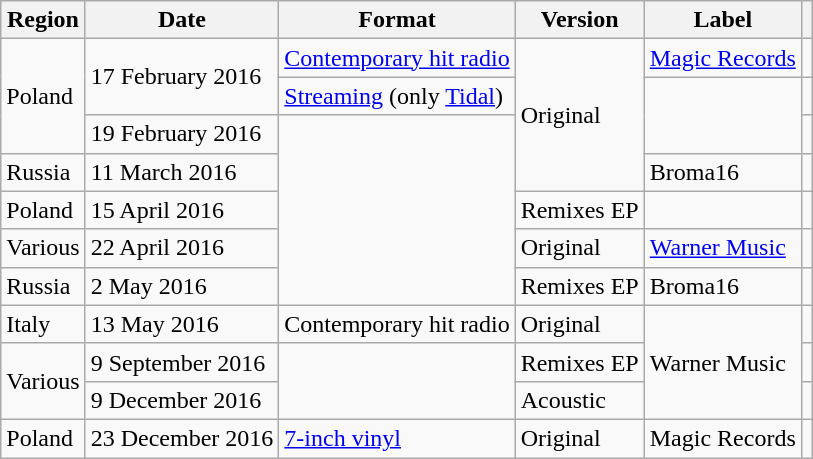<table class="wikitable">
<tr>
<th>Region</th>
<th>Date</th>
<th>Format</th>
<th>Version</th>
<th>Label</th>
<th></th>
</tr>
<tr>
<td rowspan="3">Poland</td>
<td rowspan="2">17 February 2016</td>
<td><a href='#'>Contemporary hit radio</a></td>
<td rowspan="4">Original</td>
<td><a href='#'>Magic Records</a></td>
<td align="center"></td>
</tr>
<tr>
<td><a href='#'>Streaming</a> (only <a href='#'>Tidal</a>)</td>
<td rowspan="2"></td>
<td align="center"></td>
</tr>
<tr>
<td>19 February 2016</td>
<td rowspan="5"></td>
<td align="center"></td>
</tr>
<tr>
<td>Russia</td>
<td>11 March 2016</td>
<td>Broma16</td>
<td align="center"></td>
</tr>
<tr>
<td>Poland</td>
<td>15 April 2016</td>
<td>Remixes EP</td>
<td></td>
<td align="center"></td>
</tr>
<tr>
<td>Various</td>
<td>22 April 2016</td>
<td>Original</td>
<td><a href='#'>Warner Music</a></td>
<td align="center"></td>
</tr>
<tr>
<td>Russia</td>
<td>2 May 2016</td>
<td>Remixes EP</td>
<td>Broma16</td>
<td align="center"></td>
</tr>
<tr>
<td>Italy</td>
<td>13 May 2016</td>
<td>Contemporary hit radio</td>
<td>Original</td>
<td rowspan="3">Warner Music</td>
<td align="center"></td>
</tr>
<tr>
<td rowspan="2">Various</td>
<td>9 September 2016</td>
<td rowspan="2"></td>
<td>Remixes EP</td>
<td align="center"></td>
</tr>
<tr>
<td>9 December 2016</td>
<td>Acoustic</td>
<td align="center"></td>
</tr>
<tr>
<td>Poland</td>
<td>23 December 2016</td>
<td><a href='#'>7-inch vinyl</a></td>
<td>Original</td>
<td>Magic Records</td>
<td align="center"></td>
</tr>
</table>
